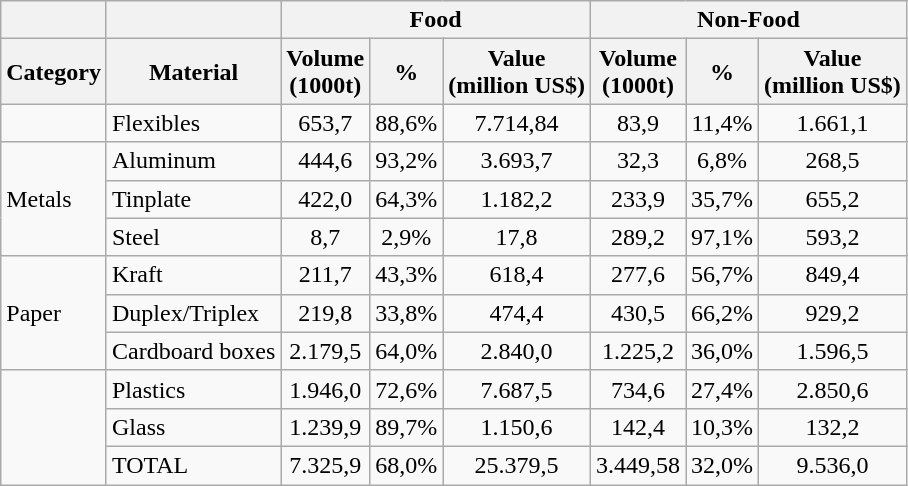<table class="wikitable">
<tr>
<th></th>
<th></th>
<th colspan="3">Food</th>
<th colspan="3">Non-Food</th>
</tr>
<tr>
<th>Category</th>
<th>Material</th>
<th>Volume<br>(1000t)</th>
<th>%</th>
<th>Value<br>(million US$)</th>
<th>Volume<br>(1000t)</th>
<th>%</th>
<th>Value<br>(million US$)</th>
</tr>
<tr>
<td></td>
<td>Flexibles</td>
<td align="center">653,7</td>
<td align="center">88,6%</td>
<td align="center">7.714,84</td>
<td align="center">83,9</td>
<td align="center">11,4%</td>
<td align="center">1.661,1</td>
</tr>
<tr>
<td rowspan="3">Metals</td>
<td>Aluminum</td>
<td align="center">444,6</td>
<td align="center">93,2%</td>
<td align="center">3.693,7</td>
<td align="center">32,3</td>
<td align="center">6,8%</td>
<td align="center">268,5</td>
</tr>
<tr>
<td>Tinplate</td>
<td align="center">422,0</td>
<td align="center">64,3%</td>
<td align="center">1.182,2</td>
<td align="center">233,9</td>
<td align="center">35,7%</td>
<td align="center">655,2</td>
</tr>
<tr>
<td>Steel</td>
<td align="center">8,7</td>
<td align="center">2,9%</td>
<td align="center">17,8</td>
<td align="center">289,2</td>
<td align="center">97,1%</td>
<td align="center">593,2</td>
</tr>
<tr>
<td rowspan="3">Paper</td>
<td>Kraft</td>
<td align="center">211,7</td>
<td align="center">43,3%</td>
<td align="center">618,4</td>
<td align="center">277,6</td>
<td align="center">56,7%</td>
<td align="center">849,4</td>
</tr>
<tr>
<td>Duplex/Triplex</td>
<td align="center">219,8</td>
<td align="center">33,8%</td>
<td align="center">474,4</td>
<td align="center">430,5</td>
<td align="center">66,2%</td>
<td align="center">929,2</td>
</tr>
<tr>
<td>Cardboard boxes</td>
<td align="center">2.179,5</td>
<td align="center">64,0%</td>
<td align="center">2.840,0</td>
<td align="center">1.225,2</td>
<td align="center">36,0%</td>
<td align="center">1.596,5</td>
</tr>
<tr>
<td rowspan="3"></td>
<td>Plastics</td>
<td align="center">1.946,0</td>
<td align="center">72,6%</td>
<td align="center">7.687,5</td>
<td align="center">734,6</td>
<td align="center">27,4%</td>
<td align="center">2.850,6</td>
</tr>
<tr>
<td>Glass</td>
<td align="center">1.239,9</td>
<td align="center">89,7%</td>
<td align="center">1.150,6</td>
<td align="center">142,4</td>
<td align="center">10,3%</td>
<td align="center">132,2</td>
</tr>
<tr>
<td>TOTAL</td>
<td align="center">7.325,9</td>
<td align="center">68,0%</td>
<td align="center">25.379,5</td>
<td align="center">3.449,58</td>
<td align="center">32,0%</td>
<td align="center">9.536,0</td>
</tr>
</table>
